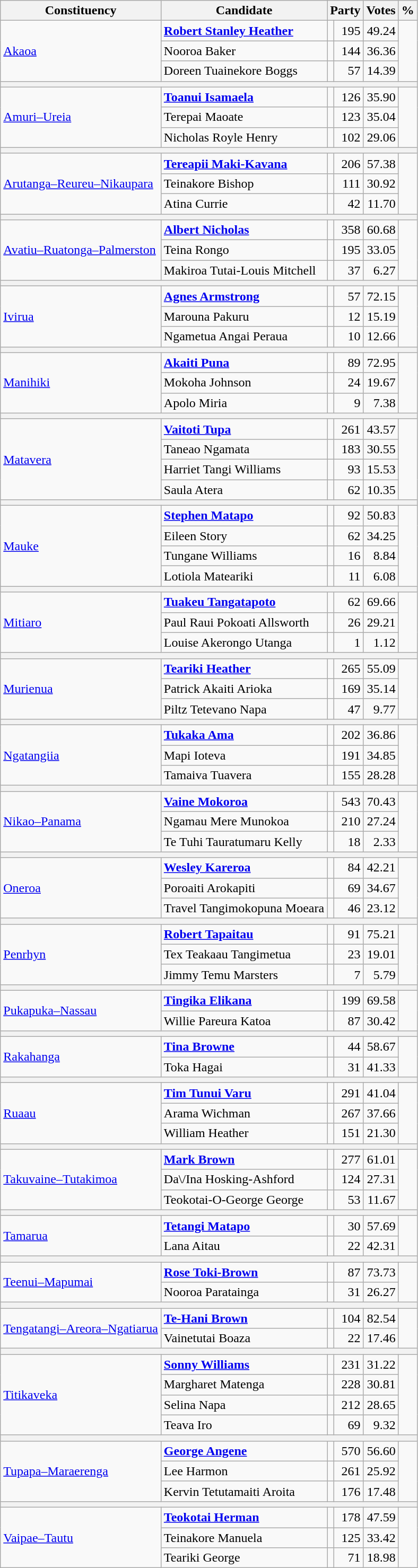<table class="wikitable" style=text-align:right>
<tr>
<th>Constituency</th>
<th>Candidate</th>
<th colspan=2>Party</th>
<th>Votes</th>
<th>%</th>
</tr>
<tr>
<td align=left rowspan=3><a href='#'>Akaoa</a></td>
<td align=left><strong><a href='#'>Robert Stanley Heather</a></strong></td>
<td></td>
<td>195</td>
<td>49.24</td>
</tr>
<tr>
<td align=left>Nooroa Baker</td>
<td></td>
<td>144</td>
<td>36.36</td>
</tr>
<tr>
<td align=left>Doreen Tuainekore Boggs</td>
<td></td>
<td>57</td>
<td>14.39</td>
</tr>
<tr>
<th colspan=6></th>
</tr>
<tr>
<td align=left rowspan=3><a href='#'>Amuri–Ureia</a></td>
<td align=left><strong><a href='#'>Toanui Isamaela</a></strong></td>
<td></td>
<td>126</td>
<td>35.90</td>
</tr>
<tr>
<td align=left>Terepai Maoate</td>
<td></td>
<td>123</td>
<td>35.04</td>
</tr>
<tr>
<td align=left>Nicholas Royle Henry</td>
<td></td>
<td>102</td>
<td>29.06</td>
</tr>
<tr>
<th colspan=6></th>
</tr>
<tr>
<td align=left rowspan=3><a href='#'>Arutanga–Reureu–Nikaupara</a></td>
<td align=left><strong><a href='#'>Tereapii Maki-Kavana</a></strong></td>
<td></td>
<td>206</td>
<td>57.38</td>
</tr>
<tr>
<td align=left>Teinakore Bishop</td>
<td></td>
<td>111</td>
<td>30.92</td>
</tr>
<tr>
<td align=left>Atina Currie</td>
<td></td>
<td>42</td>
<td>11.70</td>
</tr>
<tr>
<th colspan=6></th>
</tr>
<tr>
<td align=left rowspan=3><a href='#'>Avatiu–Ruatonga–Palmerston</a></td>
<td align=left><strong><a href='#'>Albert Nicholas</a></strong></td>
<td></td>
<td>358</td>
<td>60.68</td>
</tr>
<tr>
<td align=left>Teina Rongo</td>
<td></td>
<td>195</td>
<td>33.05</td>
</tr>
<tr>
<td align=left>Makiroa Tutai-Louis Mitchell</td>
<td></td>
<td>37</td>
<td>6.27</td>
</tr>
<tr>
<th colspan=6></th>
</tr>
<tr>
<td align=left rowspan=3><a href='#'>Ivirua</a></td>
<td align=left><strong><a href='#'>Agnes Armstrong</a></strong></td>
<td></td>
<td>57</td>
<td>72.15</td>
</tr>
<tr>
<td align=left>Marouna Pakuru</td>
<td></td>
<td>12</td>
<td>15.19</td>
</tr>
<tr>
<td align=left>Ngametua Angai Peraua</td>
<td></td>
<td>10</td>
<td>12.66</td>
</tr>
<tr>
<th colspan=6></th>
</tr>
<tr>
<td align=left rowspan=3><a href='#'>Manihiki</a></td>
<td align=left><strong><a href='#'>Akaiti Puna</a></strong></td>
<td></td>
<td>89</td>
<td>72.95</td>
</tr>
<tr>
<td align=left>Mokoha Johnson</td>
<td></td>
<td>24</td>
<td>19.67</td>
</tr>
<tr>
<td align=left>Apolo Miria</td>
<td></td>
<td>9</td>
<td>7.38</td>
</tr>
<tr>
<th colspan=6></th>
</tr>
<tr>
<td align=left rowspan=4><a href='#'>Matavera</a></td>
<td align=left><strong><a href='#'>Vaitoti Tupa</a></strong></td>
<td></td>
<td>261</td>
<td>43.57</td>
</tr>
<tr>
<td align=left>Taneao Ngamata</td>
<td></td>
<td>183</td>
<td>30.55</td>
</tr>
<tr>
<td align=left>Harriet Tangi Williams</td>
<td></td>
<td>93</td>
<td>15.53</td>
</tr>
<tr>
<td align=left>Saula Atera</td>
<td></td>
<td>62</td>
<td>10.35</td>
</tr>
<tr>
<th colspan=6></th>
</tr>
<tr>
<td align=left rowspan=4><a href='#'>Mauke</a></td>
<td align=left><strong><a href='#'>Stephen Matapo</a></strong></td>
<td></td>
<td>92</td>
<td>50.83</td>
</tr>
<tr>
<td align=left>Eileen Story</td>
<td></td>
<td>62</td>
<td>34.25</td>
</tr>
<tr>
<td align=left>Tungane Williams</td>
<td></td>
<td>16</td>
<td>8.84</td>
</tr>
<tr>
<td align=left>Lotiola Mateariki</td>
<td></td>
<td>11</td>
<td>6.08</td>
</tr>
<tr>
<th colspan=6></th>
</tr>
<tr>
<td align=left rowspan=3><a href='#'>Mitiaro</a></td>
<td align=left><strong><a href='#'>Tuakeu Tangatapoto</a></strong></td>
<td></td>
<td>62</td>
<td>69.66</td>
</tr>
<tr>
<td align=left>Paul Raui Pokoati Allsworth</td>
<td></td>
<td>26</td>
<td>29.21</td>
</tr>
<tr>
<td align=left>Louise Akerongo Utanga</td>
<td></td>
<td>1</td>
<td>1.12</td>
</tr>
<tr>
<th colspan=6></th>
</tr>
<tr>
<td align=left rowspan=3><a href='#'>Murienua</a></td>
<td align=left><strong><a href='#'>Teariki Heather</a></strong></td>
<td></td>
<td>265</td>
<td>55.09</td>
</tr>
<tr>
<td align=left>Patrick Akaiti Arioka</td>
<td></td>
<td>169</td>
<td>35.14</td>
</tr>
<tr>
<td align=left>Piltz Tetevano Napa</td>
<td></td>
<td>47</td>
<td>9.77</td>
</tr>
<tr>
<th colspan=6></th>
</tr>
<tr>
<td align=left rowspan=3><a href='#'>Ngatangiia</a></td>
<td align=left><strong><a href='#'>Tukaka Ama</a></strong></td>
<td></td>
<td>202</td>
<td>36.86</td>
</tr>
<tr>
<td align=left>Mapi Ioteva</td>
<td></td>
<td>191</td>
<td>34.85</td>
</tr>
<tr>
<td align=left>Tamaiva Tuavera</td>
<td></td>
<td>155</td>
<td>28.28</td>
</tr>
<tr>
<th colspan=6></th>
</tr>
<tr>
<td align=left rowspan=3><a href='#'>Nikao–Panama</a></td>
<td align=left><strong><a href='#'>Vaine Mokoroa</a></strong></td>
<td></td>
<td>543</td>
<td>70.43</td>
</tr>
<tr>
<td align=left>Ngamau Mere Munokoa</td>
<td></td>
<td>210</td>
<td>27.24</td>
</tr>
<tr>
<td align=left>Te Tuhi Tauratumaru Kelly</td>
<td></td>
<td>18</td>
<td>2.33</td>
</tr>
<tr>
<th colspan=6></th>
</tr>
<tr>
<td align=left rowspan=3><a href='#'>Oneroa</a></td>
<td align=left><strong><a href='#'>Wesley Kareroa</a></strong></td>
<td></td>
<td>84</td>
<td>42.21</td>
</tr>
<tr>
<td align=left>Poroaiti Arokapiti</td>
<td></td>
<td>69</td>
<td>34.67</td>
</tr>
<tr>
<td align=left>Travel Tangimokopuna Moeara</td>
<td></td>
<td>46</td>
<td>23.12</td>
</tr>
<tr>
<th colspan=6></th>
</tr>
<tr>
<td align=left rowspan=3><a href='#'>Penrhyn</a></td>
<td align=left><strong><a href='#'>Robert Tapaitau</a></strong></td>
<td></td>
<td>91</td>
<td>75.21</td>
</tr>
<tr>
<td align=left>Tex Teakaau Tangimetua</td>
<td></td>
<td>23</td>
<td>19.01</td>
</tr>
<tr>
<td align=left>Jimmy Temu Marsters</td>
<td></td>
<td>7</td>
<td>5.79</td>
</tr>
<tr>
<th colspan=6></th>
</tr>
<tr>
<td align=left rowspan=2><a href='#'>Pukapuka–Nassau</a></td>
<td align=left><strong><a href='#'>Tingika Elikana</a></strong></td>
<td></td>
<td>199</td>
<td>69.58</td>
</tr>
<tr>
<td align=left>Willie Pareura Katoa</td>
<td></td>
<td>87</td>
<td>30.42</td>
</tr>
<tr>
<th colspan=6></th>
</tr>
<tr>
<td align=left rowspan=2><a href='#'>Rakahanga</a></td>
<td align=left><strong><a href='#'>Tina Browne</a></strong></td>
<td></td>
<td>44</td>
<td>58.67</td>
</tr>
<tr>
<td align=left>Toka Hagai</td>
<td></td>
<td>31</td>
<td>41.33</td>
</tr>
<tr>
<th colspan=6></th>
</tr>
<tr>
<td align=left rowspan=3><a href='#'>Ruaau</a></td>
<td align=left><strong><a href='#'>Tim Tunui Varu</a></strong></td>
<td></td>
<td>291</td>
<td>41.04</td>
</tr>
<tr>
<td align=left>Arama Wichman</td>
<td></td>
<td>267</td>
<td>37.66</td>
</tr>
<tr>
<td align=left>William Heather</td>
<td></td>
<td>151</td>
<td>21.30</td>
</tr>
<tr>
<th colspan=6></th>
</tr>
<tr>
<td align=left rowspan=3><a href='#'>Takuvaine–Tutakimoa</a></td>
<td align=left><strong><a href='#'>Mark Brown</a></strong></td>
<td></td>
<td>277</td>
<td>61.01</td>
</tr>
<tr>
<td align=left>Da\/Ina Hosking-Ashford</td>
<td></td>
<td>124</td>
<td>27.31</td>
</tr>
<tr>
<td align=left>Teokotai-O-George George</td>
<td></td>
<td>53</td>
<td>11.67</td>
</tr>
<tr>
<th colspan=6></th>
</tr>
<tr>
<td align=left rowspan=2><a href='#'>Tamarua</a></td>
<td align=left><strong><a href='#'>Tetangi Matapo</a></strong></td>
<td></td>
<td>30</td>
<td>57.69</td>
</tr>
<tr>
<td align=left>Lana Aitau</td>
<td></td>
<td>22</td>
<td>42.31</td>
</tr>
<tr>
<th colspan=6></th>
</tr>
<tr>
<td align=left rowspan=2><a href='#'>Teenui–Mapumai</a></td>
<td align=left><strong><a href='#'>Rose Toki-Brown</a></strong></td>
<td></td>
<td>87</td>
<td>73.73</td>
</tr>
<tr>
<td align=left>Nooroa Paratainga</td>
<td></td>
<td>31</td>
<td>26.27</td>
</tr>
<tr>
<th colspan=6></th>
</tr>
<tr>
<td align=left rowspan=2><a href='#'>Tengatangi–Areora–Ngatiarua</a></td>
<td align=left><strong><a href='#'>Te-Hani Brown</a></strong></td>
<td></td>
<td>104</td>
<td>82.54</td>
</tr>
<tr>
<td align=left>Vainetutai Boaza</td>
<td></td>
<td>22</td>
<td>17.46</td>
</tr>
<tr>
<th colspan=6></th>
</tr>
<tr>
<td align=left rowspan=4><a href='#'>Titikaveka</a></td>
<td align=left><strong><a href='#'>Sonny Williams</a></strong></td>
<td></td>
<td>231</td>
<td>31.22</td>
</tr>
<tr>
<td align=left>Margharet Matenga</td>
<td></td>
<td>228</td>
<td>30.81</td>
</tr>
<tr>
<td align=left>Selina Napa</td>
<td></td>
<td>212</td>
<td>28.65</td>
</tr>
<tr>
<td align=left>Teava Iro</td>
<td></td>
<td>69</td>
<td>9.32</td>
</tr>
<tr>
<th colspan=6></th>
</tr>
<tr>
<td align=left rowspan=3><a href='#'>Tupapa–Maraerenga</a></td>
<td align=left><strong><a href='#'>George Angene</a></strong></td>
<td></td>
<td>570</td>
<td>56.60</td>
</tr>
<tr>
<td align=left>Lee Harmon</td>
<td></td>
<td>261</td>
<td>25.92</td>
</tr>
<tr>
<td align=left>Kervin Tetutamaiti Aroita</td>
<td></td>
<td>176</td>
<td>17.48</td>
</tr>
<tr>
<th colspan=6></th>
</tr>
<tr>
<td align=left rowspan=3><a href='#'>Vaipae–Tautu</a></td>
<td align=left><strong><a href='#'>Teokotai Herman</a></strong></td>
<td></td>
<td>178</td>
<td>47.59</td>
</tr>
<tr>
<td align=left>Teinakore Manuela</td>
<td></td>
<td>125</td>
<td>33.42</td>
</tr>
<tr>
<td align=left>Teariki George</td>
<td></td>
<td>71</td>
<td>18.98</td>
</tr>
</table>
